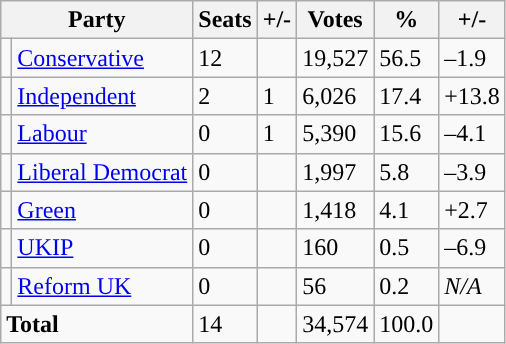<table class="wikitable sortable">
<tr>
<th colspan="2">Party</th>
<th>Seats</th>
<th>+/-</th>
<th>Votes</th>
<th>%</th>
<th>+/-</th>
</tr>
<tr>
<td style="background-color: "></td>
<td><a href='#'>Conservative</a></td>
<td>12</td>
<td></td>
<td>19,527</td>
<td>56.5</td>
<td>–1.9</td>
</tr>
<tr>
<td style="background-color: "></td>
<td><a href='#'>Independent</a></td>
<td>2</td>
<td> 1</td>
<td>6,026</td>
<td>17.4</td>
<td>+13.8</td>
</tr>
<tr>
<td style="background-color: "></td>
<td><a href='#'>Labour</a></td>
<td>0</td>
<td> 1</td>
<td>5,390</td>
<td>15.6</td>
<td>–4.1</td>
</tr>
<tr>
<td style="background-color: "></td>
<td><a href='#'>Liberal Democrat</a></td>
<td>0</td>
<td></td>
<td>1,997</td>
<td>5.8</td>
<td>–3.9</td>
</tr>
<tr>
<td style="background-color: "></td>
<td><a href='#'>Green</a></td>
<td>0</td>
<td></td>
<td>1,418</td>
<td>4.1</td>
<td>+2.7</td>
</tr>
<tr>
<td style="background-color: "></td>
<td><a href='#'>UKIP</a></td>
<td>0</td>
<td></td>
<td>160</td>
<td>0.5</td>
<td>–6.9</td>
</tr>
<tr>
<td style="background-color: "></td>
<td><a href='#'>Reform UK</a></td>
<td>0</td>
<td></td>
<td>56</td>
<td>0.2</td>
<td><em>N/A</em></td>
</tr>
<tr>
<td colspan="2"><strong>Total</strong></td>
<td>14</td>
<td></td>
<td>34,574</td>
<td>100.0</td>
<td></td>
</tr>
</table>
